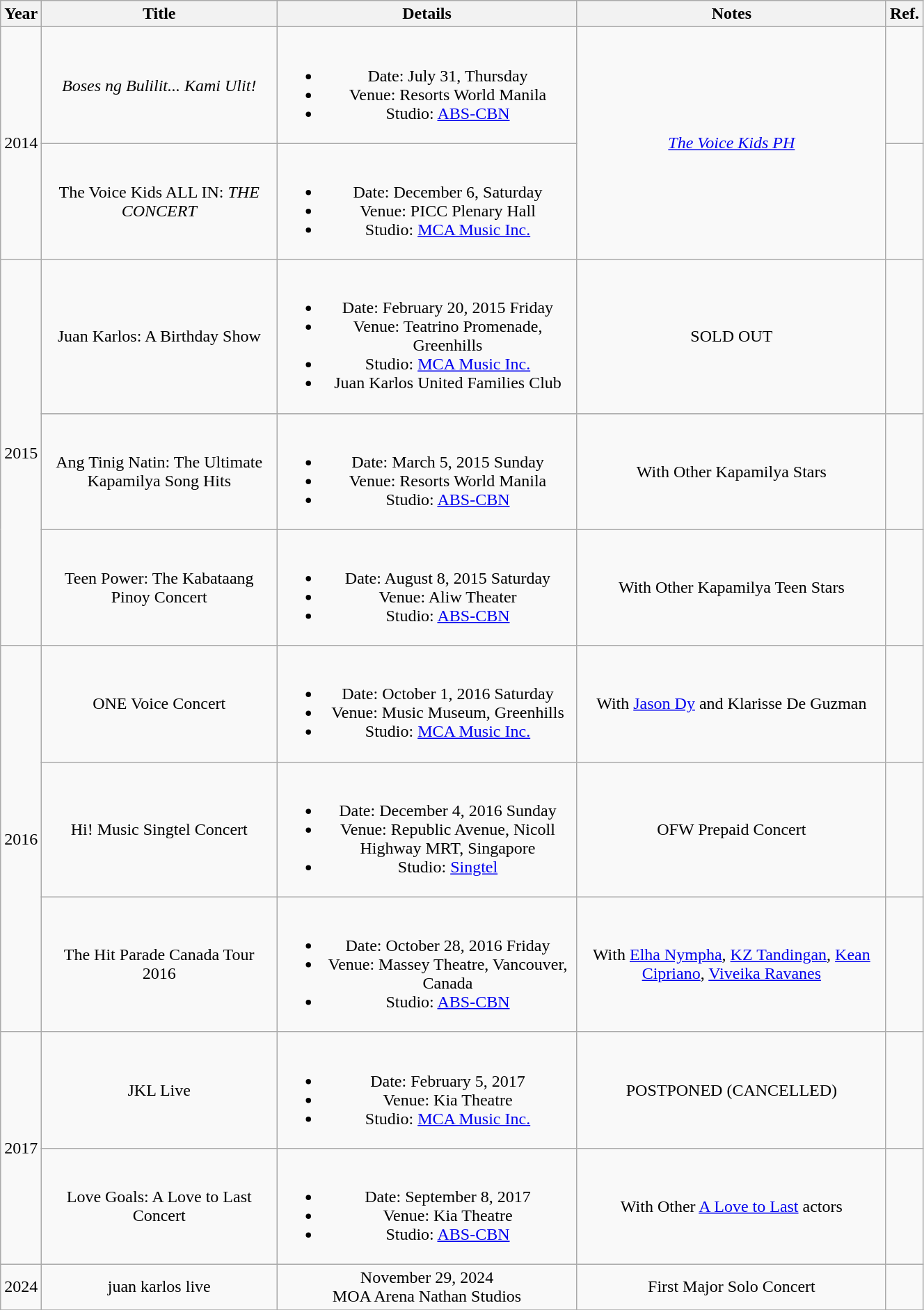<table class="wikitable" style="text-align:center; width:70%">
<tr>
<th>Year</th>
<th>Title</th>
<th>Details</th>
<th>Notes</th>
<th>Ref.</th>
</tr>
<tr>
<td rowspan=2>2014</td>
<td><em>Boses ng Bulilit... Kami Ulit!</em></td>
<td><br><ul><li>Date: July 31, Thursday</li><li>Venue: Resorts World Manila</li><li>Studio: <a href='#'>ABS-CBN</a></li></ul></td>
<td rowspan=2><em><a href='#'>The Voice Kids PH</a></em></td>
<td></td>
</tr>
<tr>
<td>The Voice Kids ALL IN: <em>THE CONCERT</em></td>
<td><br><ul><li>Date: December 6, Saturday</li><li>Venue: PICC Plenary Hall</li><li>Studio: <a href='#'>MCA Music Inc.</a></li></ul></td>
<td></td>
</tr>
<tr>
<td rowspan=3>2015</td>
<td>Juan Karlos: A Birthday Show</td>
<td><br><ul><li>Date: February 20, 2015 Friday</li><li>Venue: Teatrino Promenade, Greenhills</li><li>Studio: <a href='#'>MCA Music Inc.</a></li><li>Juan Karlos United Families Club</li></ul></td>
<td>SOLD OUT</td>
<td></td>
</tr>
<tr>
<td>Ang Tinig Natin: The Ultimate Kapamilya Song Hits</td>
<td><br><ul><li>Date: March 5, 2015 Sunday</li><li>Venue: Resorts World Manila</li><li>Studio: <a href='#'>ABS-CBN</a></li></ul></td>
<td>With Other Kapamilya Stars</td>
<td></td>
</tr>
<tr>
<td>Teen Power: The Kabataang Pinoy Concert</td>
<td><br><ul><li>Date: August 8, 2015 Saturday</li><li>Venue: Aliw Theater</li><li>Studio: <a href='#'>ABS-CBN</a></li></ul></td>
<td>With Other Kapamilya Teen Stars</td>
<td></td>
</tr>
<tr>
<td rowspan=3>2016</td>
<td>ONE Voice Concert</td>
<td><br><ul><li>Date: October 1, 2016 Saturday</li><li>Venue: Music Museum, Greenhills</li><li>Studio: <a href='#'>MCA Music Inc.</a></li></ul></td>
<td>With <a href='#'>Jason Dy</a> and Klarisse De Guzman</td>
<td></td>
</tr>
<tr>
<td>Hi! Music Singtel Concert</td>
<td><br><ul><li>Date: December 4, 2016 Sunday</li><li>Venue: Republic Avenue, Nicoll Highway MRT, Singapore</li><li>Studio: <a href='#'>Singtel</a></li></ul></td>
<td>OFW Prepaid Concert</td>
<td></td>
</tr>
<tr>
<td>The Hit Parade Canada Tour 2016</td>
<td><br><ul><li>Date: October 28, 2016 Friday</li><li>Venue: Massey Theatre, Vancouver, Canada</li><li>Studio: <a href='#'>ABS-CBN</a></li></ul></td>
<td>With <a href='#'>Elha Nympha</a>, <a href='#'>KZ Tandingan</a>, <a href='#'>Kean Cipriano</a>, <a href='#'>Viveika Ravanes</a></td>
<td></td>
</tr>
<tr>
<td rowspan=2>2017</td>
<td>JKL Live</td>
<td><br><ul><li>Date: February 5, 2017</li><li>Venue: Kia Theatre</li><li>Studio: <a href='#'>MCA Music Inc.</a></li></ul></td>
<td>POSTPONED (CANCELLED)</td>
<td></td>
</tr>
<tr>
<td>Love Goals: A Love to Last Concert</td>
<td><br><ul><li>Date: September 8, 2017</li><li>Venue: Kia Theatre</li><li>Studio: <a href='#'>ABS-CBN</a></li></ul></td>
<td>With Other <a href='#'>A Love to Last</a> actors</td>
<td></td>
</tr>
<tr>
<td>2024</td>
<td>juan karlos live</td>
<td>November 29, 2024<br>MOA Arena
Nathan Studios</td>
<td>First Major Solo Concert</td>
<td></td>
</tr>
<tr>
</tr>
</table>
